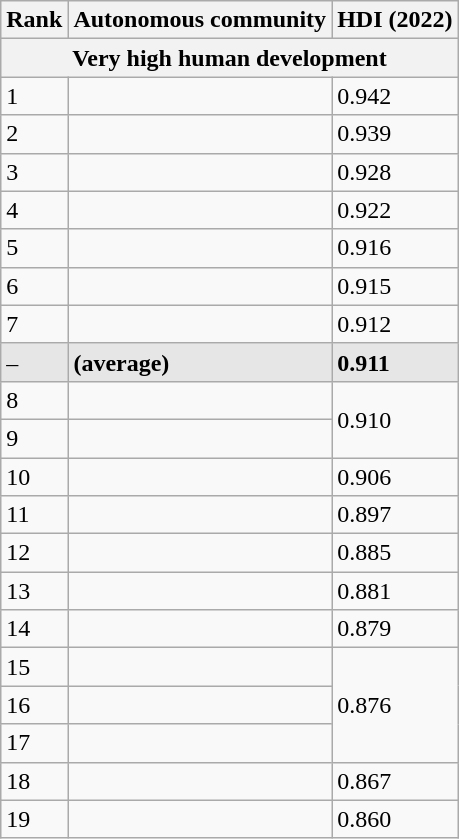<table class="wikitable sortable">
<tr>
<th>Rank</th>
<th>Autonomous community</th>
<th>HDI (2022)</th>
</tr>
<tr>
<th colspan="4" style="color:090;">Very high human development</th>
</tr>
<tr>
<td>1</td>
<td></td>
<td>0.942</td>
</tr>
<tr>
<td>2</td>
<td></td>
<td>0.939</td>
</tr>
<tr>
<td>3</td>
<td></td>
<td>0.928</td>
</tr>
<tr>
<td>4</td>
<td></td>
<td>0.922</td>
</tr>
<tr>
<td>5</td>
<td></td>
<td>0.916</td>
</tr>
<tr>
<td>6</td>
<td></td>
<td>0.915</td>
</tr>
<tr>
<td>7</td>
<td></td>
<td>0.912</td>
</tr>
<tr style="background:#e6e6e6">
<td>–</td>
<td><strong> (average)</strong></td>
<td><strong>0.911</strong></td>
</tr>
<tr>
<td>8</td>
<td></td>
<td rowspan="2">0.910</td>
</tr>
<tr>
<td>9</td>
<td></td>
</tr>
<tr>
<td>10</td>
<td></td>
<td>0.906</td>
</tr>
<tr>
<td>11</td>
<td></td>
<td>0.897</td>
</tr>
<tr>
<td>12</td>
<td></td>
<td>0.885</td>
</tr>
<tr>
<td>13</td>
<td></td>
<td>0.881</td>
</tr>
<tr>
<td>14</td>
<td></td>
<td>0.879</td>
</tr>
<tr>
<td>15</td>
<td></td>
<td rowspan="3">0.876</td>
</tr>
<tr>
<td>16</td>
<td></td>
</tr>
<tr>
<td>17</td>
<td></td>
</tr>
<tr>
<td>18</td>
<td></td>
<td>0.867</td>
</tr>
<tr>
<td>19</td>
<td></td>
<td>0.860</td>
</tr>
</table>
